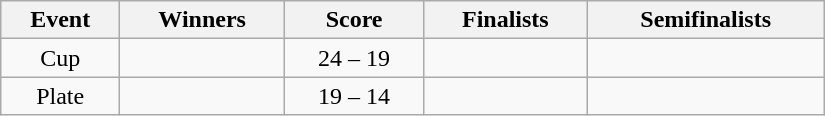<table class="wikitable" width=550 style="text-align: center">
<tr>
<th>Event</th>
<th>Winners</th>
<th>Score</th>
<th>Finalists</th>
<th>Semifinalists</th>
</tr>
<tr>
<td>Cup</td>
<td align=left></td>
<td>24 – 19</td>
<td align=left></td>
<td align=left><br></td>
</tr>
<tr>
<td>Plate</td>
<td align=left></td>
<td>19 – 14</td>
<td align=left></td>
<td align=left><br></td>
</tr>
</table>
